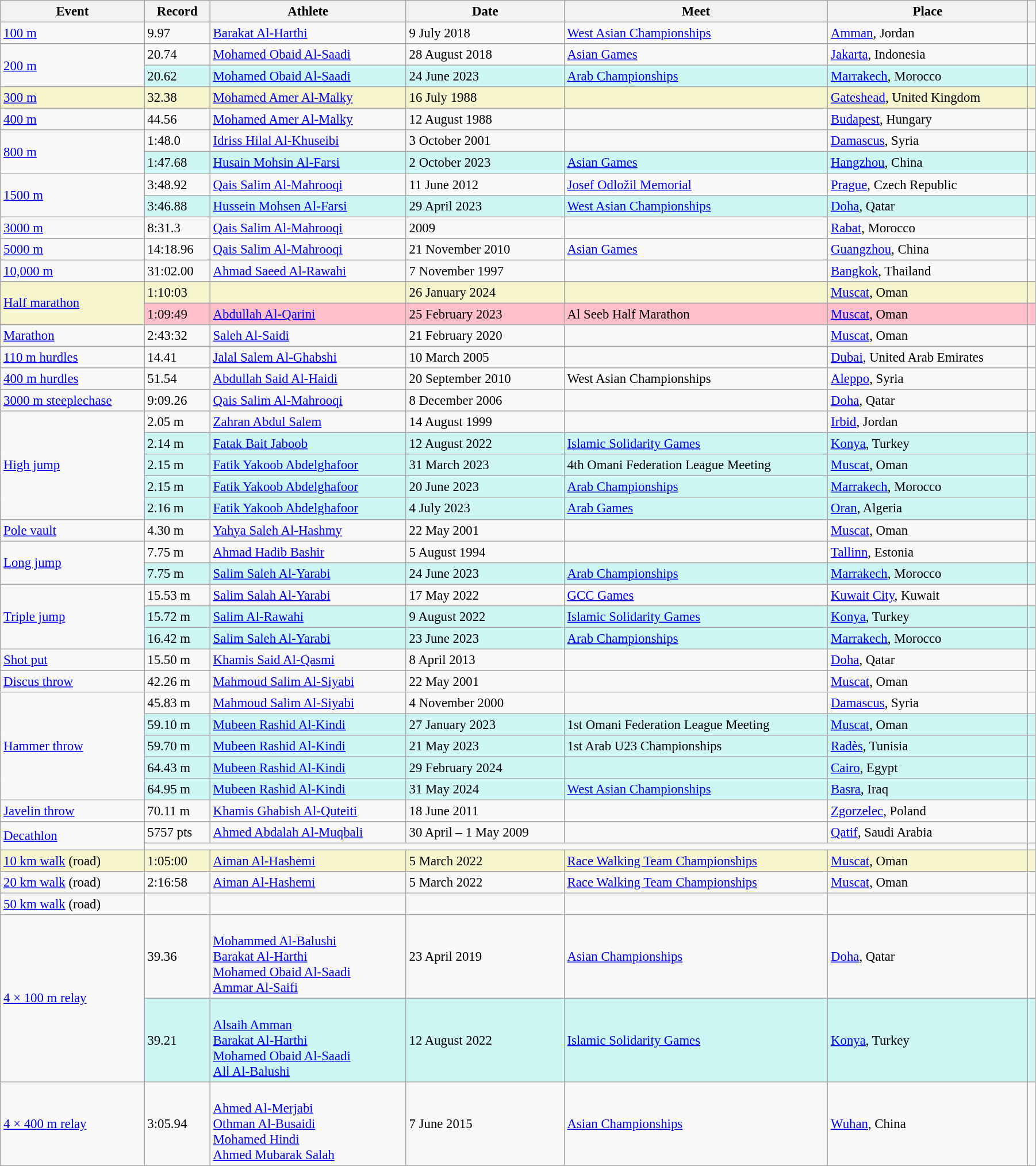<table class="wikitable" style="font-size:95%; width: 95%;">
<tr>
<th>Event</th>
<th>Record</th>
<th>Athlete</th>
<th>Date</th>
<th>Meet</th>
<th>Place</th>
<th></th>
</tr>
<tr>
<td><a href='#'>100 m</a></td>
<td>9.97 </td>
<td><a href='#'>Barakat Al-Harthi</a></td>
<td>9 July 2018</td>
<td><a href='#'>West Asian Championships</a></td>
<td><a href='#'>Amman</a>, Jordan</td>
<td></td>
</tr>
<tr>
<td rowspan=2><a href='#'>200 m</a></td>
<td>20.74 </td>
<td><a href='#'>Mohamed Obaid Al-Saadi</a></td>
<td>28 August 2018</td>
<td><a href='#'>Asian Games</a></td>
<td><a href='#'>Jakarta</a>, Indonesia</td>
<td></td>
</tr>
<tr bgcolor="#CEF6F5">
<td>20.62 </td>
<td><a href='#'>Mohamed Obaid Al-Saadi</a></td>
<td>24 June 2023</td>
<td><a href='#'>Arab Championships</a></td>
<td><a href='#'>Marrakech</a>, Morocco</td>
<td></td>
</tr>
<tr style="background:#f6F5CE;">
<td><a href='#'>300 m</a></td>
<td>32.38</td>
<td><a href='#'>Mohamed Amer Al-Malky</a></td>
<td>16 July 1988</td>
<td></td>
<td><a href='#'>Gateshead</a>, United Kingdom</td>
<td></td>
</tr>
<tr>
<td><a href='#'>400 m</a></td>
<td>44.56</td>
<td><a href='#'>Mohamed Amer Al-Malky</a></td>
<td>12 August 1988</td>
<td></td>
<td><a href='#'>Budapest</a>, Hungary</td>
<td></td>
</tr>
<tr>
<td rowspan=2><a href='#'>800 m</a></td>
<td>1:48.0 </td>
<td><a href='#'>Idriss Hilal Al-Khuseibi</a></td>
<td>3 October 2001</td>
<td></td>
<td><a href='#'>Damascus</a>, Syria</td>
<td></td>
</tr>
<tr bgcolor="#CEF6F5">
<td>1:47.68</td>
<td><a href='#'>Husain Mohsin Al-Farsi</a></td>
<td>2 October 2023</td>
<td><a href='#'>Asian Games</a></td>
<td><a href='#'>Hangzhou</a>, China</td>
<td></td>
</tr>
<tr>
<td rowspan=2><a href='#'>1500 m</a></td>
<td>3:48.92</td>
<td><a href='#'>Qais Salim Al-Mahrooqi</a></td>
<td>11 June 2012</td>
<td><a href='#'>Josef Odložil Memorial</a></td>
<td><a href='#'>Prague</a>, Czech Republic</td>
<td></td>
</tr>
<tr bgcolor="#CEF6F5">
<td>3:46.88</td>
<td><a href='#'>Hussein Mohsen Al-Farsi</a></td>
<td>29 April 2023</td>
<td><a href='#'>West Asian Championships</a></td>
<td><a href='#'>Doha</a>, Qatar</td>
<td></td>
</tr>
<tr>
<td><a href='#'>3000 m</a></td>
<td>8:31.3</td>
<td><a href='#'>Qais Salim Al-Mahrooqi</a></td>
<td>2009</td>
<td></td>
<td><a href='#'>Rabat</a>, Morocco</td>
<td></td>
</tr>
<tr>
<td><a href='#'>5000 m</a></td>
<td>14:18.96</td>
<td><a href='#'>Qais Salim Al-Mahrooqi</a></td>
<td>21 November 2010</td>
<td><a href='#'>Asian Games</a></td>
<td><a href='#'>Guangzhou</a>, China</td>
<td></td>
</tr>
<tr>
<td><a href='#'>10,000 m</a></td>
<td>31:02.00</td>
<td><a href='#'>Ahmad Saeed Al-Rawahi</a></td>
<td>7 November 1997</td>
<td></td>
<td><a href='#'>Bangkok</a>, Thailand</td>
<td></td>
</tr>
<tr style="background:#f6F5CE;">
<td rowspan=2><a href='#'>Half marathon</a></td>
<td>1:10:03</td>
<td></td>
<td>26 January 2024</td>
<td></td>
<td><a href='#'>Muscat</a>, Oman</td>
<td></td>
</tr>
<tr style="background:pink">
<td>1:09:49</td>
<td><a href='#'>Abdullah Al-Qarini</a></td>
<td>25 February 2023</td>
<td>Al Seeb Half Marathon</td>
<td><a href='#'>Muscat</a>, Oman</td>
<td></td>
</tr>
<tr>
<td><a href='#'>Marathon</a></td>
<td>2:43:32</td>
<td><a href='#'>Saleh Al-Saidi</a></td>
<td>21 February 2020</td>
<td></td>
<td><a href='#'>Muscat</a>, Oman</td>
<td></td>
</tr>
<tr>
<td><a href='#'>110 m hurdles</a></td>
<td>14.41</td>
<td><a href='#'>Jalal Salem Al-Ghabshi</a></td>
<td>10 March 2005</td>
<td></td>
<td><a href='#'>Dubai</a>, United Arab Emirates</td>
<td></td>
</tr>
<tr>
<td><a href='#'>400 m hurdles</a></td>
<td>51.54</td>
<td><a href='#'>Abdullah Said Al-Haidi</a></td>
<td>20 September 2010</td>
<td>West Asian Championships</td>
<td><a href='#'>Aleppo</a>, Syria</td>
<td></td>
</tr>
<tr>
<td><a href='#'>3000 m steeplechase</a></td>
<td>9:09.26</td>
<td><a href='#'>Qais Salim Al-Mahrooqi</a></td>
<td>8 December 2006</td>
<td></td>
<td><a href='#'>Doha</a>, Qatar</td>
<td></td>
</tr>
<tr>
<td rowspan=5><a href='#'>High jump</a></td>
<td>2.05 m</td>
<td><a href='#'>Zahran Abdul Salem</a></td>
<td>14 August 1999</td>
<td></td>
<td><a href='#'>Irbid</a>, Jordan</td>
<td></td>
</tr>
<tr bgcolor="#CEF6F5">
<td>2.14 m</td>
<td><a href='#'>Fatak Bait Jaboob</a></td>
<td>12 August 2022</td>
<td><a href='#'>Islamic Solidarity Games</a></td>
<td><a href='#'>Konya</a>, Turkey</td>
<td></td>
</tr>
<tr bgcolor="#CEF6F5">
<td>2.15 m</td>
<td><a href='#'>Fatik Yakoob Abdelghafoor</a></td>
<td>31 March 2023</td>
<td>4th Omani Federation League Meeting</td>
<td><a href='#'>Muscat</a>, Oman</td>
<td></td>
</tr>
<tr bgcolor="#CEF6F5">
<td>2.15 m</td>
<td><a href='#'>Fatik Yakoob Abdelghafoor</a></td>
<td>20 June 2023</td>
<td><a href='#'>Arab Championships</a></td>
<td><a href='#'>Marrakech</a>, Morocco</td>
<td></td>
</tr>
<tr bgcolor="#CEF6F5">
<td>2.16 m</td>
<td><a href='#'>Fatik Yakoob Abdelghafoor</a></td>
<td>4 July 2023</td>
<td><a href='#'>Arab Games</a></td>
<td><a href='#'>Oran</a>, Algeria</td>
<td></td>
</tr>
<tr>
<td><a href='#'>Pole vault</a></td>
<td>4.30 m</td>
<td><a href='#'>Yahya Saleh Al-Hashmy</a></td>
<td>22 May 2001</td>
<td></td>
<td><a href='#'>Muscat</a>, Oman</td>
<td></td>
</tr>
<tr>
<td rowspan=2><a href='#'>Long jump</a></td>
<td>7.75 m</td>
<td><a href='#'>Ahmad Hadib Bashir</a></td>
<td>5 August 1994</td>
<td></td>
<td><a href='#'>Tallinn</a>, Estonia</td>
<td></td>
</tr>
<tr bgcolor="#CEF6F5">
<td>7.75 m </td>
<td><a href='#'>Salim Saleh Al-Yarabi</a></td>
<td>24 June 2023</td>
<td><a href='#'>Arab Championships</a></td>
<td><a href='#'>Marrakech</a>, Morocco</td>
<td></td>
</tr>
<tr>
<td rowspan=3><a href='#'>Triple jump</a></td>
<td>15.53 m </td>
<td><a href='#'>Salim Salah Al-Yarabi</a></td>
<td>17 May 2022</td>
<td><a href='#'>GCC Games</a></td>
<td><a href='#'>Kuwait City</a>, Kuwait</td>
<td></td>
</tr>
<tr bgcolor="#CEF6F5">
<td>15.72 m </td>
<td><a href='#'>Salim Al-Rawahi</a></td>
<td>9 August 2022</td>
<td><a href='#'>Islamic Solidarity Games</a></td>
<td><a href='#'>Konya</a>, Turkey</td>
<td></td>
</tr>
<tr bgcolor="#CEF6F5">
<td>16.42 m </td>
<td><a href='#'>Salim Saleh Al-Yarabi</a></td>
<td>23 June 2023</td>
<td><a href='#'>Arab Championships</a></td>
<td><a href='#'>Marrakech</a>, Morocco</td>
<td></td>
</tr>
<tr>
<td><a href='#'>Shot put</a></td>
<td>15.50 m</td>
<td><a href='#'>Khamis Said Al-Qasmi</a></td>
<td>8 April 2013</td>
<td></td>
<td><a href='#'>Doha</a>, Qatar</td>
<td></td>
</tr>
<tr>
<td><a href='#'>Discus throw</a></td>
<td>42.26 m</td>
<td><a href='#'>Mahmoud Salim Al-Siyabi</a></td>
<td>22 May 2001</td>
<td></td>
<td><a href='#'>Muscat</a>, Oman</td>
<td></td>
</tr>
<tr>
<td rowspan=5><a href='#'>Hammer throw</a></td>
<td>45.83 m</td>
<td><a href='#'>Mahmoud Salim Al-Siyabi</a></td>
<td>4 November 2000</td>
<td></td>
<td><a href='#'>Damascus</a>, Syria</td>
<td></td>
</tr>
<tr bgcolor=#CEF6F5>
<td>59.10 m</td>
<td><a href='#'>Mubeen Rashid Al-Kindi</a></td>
<td>27 January 2023</td>
<td>1st Omani Federation League Meeting</td>
<td><a href='#'>Muscat</a>, Oman</td>
<td></td>
</tr>
<tr bgcolor="#CEF6F5">
<td>59.70 m</td>
<td><a href='#'>Mubeen Rashid Al-Kindi</a></td>
<td>21 May 2023</td>
<td>1st Arab U23 Championships</td>
<td><a href='#'>Radès</a>, Tunisia</td>
<td></td>
</tr>
<tr bgcolor=#CEF6F5>
<td>64.43 m</td>
<td><a href='#'>Mubeen Rashid Al-Kindi</a></td>
<td>29 February 2024</td>
<td></td>
<td><a href='#'>Cairo</a>, Egypt</td>
<td></td>
</tr>
<tr bgcolor=#CEF6F5>
<td>64.95 m</td>
<td><a href='#'>Mubeen Rashid Al-Kindi</a></td>
<td>31 May 2024</td>
<td><a href='#'>West Asian Championships</a></td>
<td><a href='#'>Basra</a>, Iraq</td>
<td></td>
</tr>
<tr>
<td><a href='#'>Javelin throw</a></td>
<td>70.11 m</td>
<td><a href='#'>Khamis Ghabish Al-Quteiti</a></td>
<td>18 June 2011</td>
<td></td>
<td><a href='#'>Zgorzelec</a>, Poland</td>
<td></td>
</tr>
<tr>
<td rowspan=2><a href='#'>Decathlon</a></td>
<td>5757 pts</td>
<td><a href='#'>Ahmed Abdalah Al-Muqbali</a></td>
<td>30 April – 1 May 2009</td>
<td></td>
<td><a href='#'>Qatif</a>, Saudi Arabia</td>
<td></td>
</tr>
<tr>
<td colspan=5></td>
<td></td>
</tr>
<tr style="background:#f6F5CE;">
<td><a href='#'>10 km walk</a> (road)</td>
<td>1:05:00</td>
<td><a href='#'>Aiman Al-Hashemi</a></td>
<td>5 March 2022</td>
<td><a href='#'>Race Walking Team Championships</a></td>
<td><a href='#'>Muscat</a>, Oman</td>
<td></td>
</tr>
<tr>
<td><a href='#'>20 km walk</a> (road)</td>
<td>2:16:58</td>
<td><a href='#'>Aiman Al-Hashemi</a></td>
<td>5 March 2022</td>
<td><a href='#'>Race Walking Team Championships</a></td>
<td><a href='#'>Muscat</a>, Oman</td>
<td></td>
</tr>
<tr>
<td><a href='#'>50 km walk</a> (road)</td>
<td></td>
<td></td>
<td></td>
<td></td>
<td></td>
<td></td>
</tr>
<tr>
<td rowspan=2><a href='#'>4 × 100 m relay</a></td>
<td>39.36</td>
<td><br><a href='#'>Mohammed Al-Balushi</a><br><a href='#'>Barakat Al-Harthi</a><br><a href='#'>Mohamed Obaid Al-Saadi</a><br><a href='#'>Ammar Al-Saifi</a></td>
<td>23 April 2019</td>
<td><a href='#'>Asian Championships</a></td>
<td><a href='#'>Doha</a>, Qatar</td>
<td></td>
</tr>
<tr bgcolor="#CEF6F5">
<td>39.21</td>
<td><br><a href='#'>Alsaih Amman</a><br><a href='#'>Barakat Al-Harthi</a><br><a href='#'>Mohamed Obaid Al-Saadi</a><br><a href='#'>Ali̇ Al-Balushi</a></td>
<td>12 August 2022</td>
<td><a href='#'>Islamic Solidarity Games</a></td>
<td><a href='#'>Konya</a>, Turkey</td>
<td></td>
</tr>
<tr>
<td><a href='#'>4 × 400 m relay</a></td>
<td>3:05.94</td>
<td><br><a href='#'>Ahmed Al-Merjabi</a><br><a href='#'>Othman Al-Busaidi</a><br><a href='#'>Mohamed Hindi</a><br><a href='#'>Ahmed Mubarak Salah</a></td>
<td>7 June 2015</td>
<td><a href='#'>Asian Championships</a></td>
<td><a href='#'>Wuhan</a>, China</td>
<td></td>
</tr>
</table>
